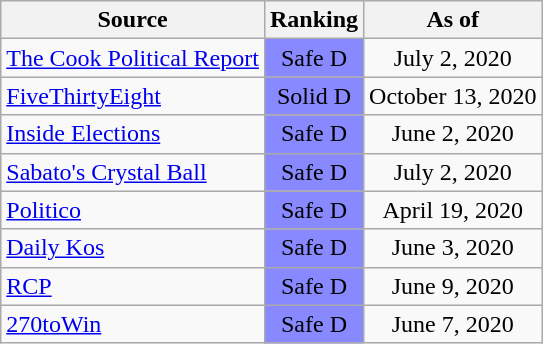<table class="wikitable" style="text-align:center">
<tr>
<th>Source</th>
<th>Ranking</th>
<th>As of</th>
</tr>
<tr>
<td align=left><a href='#'>The Cook Political Report</a></td>
<td style="background:#88f" data-sort-value=-4>Safe D</td>
<td>July 2, 2020</td>
</tr>
<tr>
<td align=left><a href='#'>FiveThirtyEight</a></td>
<td style="background:#88f" data-sort-value=-4>Solid D</td>
<td>October 13, 2020</td>
</tr>
<tr>
<td align=left><a href='#'>Inside Elections</a></td>
<td style="background:#88f" data-sort-value=-4>Safe D</td>
<td>June 2, 2020</td>
</tr>
<tr>
<td align=left><a href='#'>Sabato's Crystal Ball</a></td>
<td style="background:#88f" data-sort-value=-4>Safe D</td>
<td>July 2, 2020</td>
</tr>
<tr>
<td align=left><a href='#'>Politico</a></td>
<td style="background:#88f" data-sort-value=-4>Safe D</td>
<td>April 19, 2020</td>
</tr>
<tr>
<td align=left><a href='#'>Daily Kos</a></td>
<td style="background:#88f" data-sort-value=-4>Safe D</td>
<td>June 3, 2020</td>
</tr>
<tr>
<td align=left><a href='#'>RCP</a></td>
<td style="background:#88f" data-sort-value=-4>Safe D</td>
<td>June 9, 2020</td>
</tr>
<tr>
<td align=left><a href='#'>270toWin</a></td>
<td style="background:#88f" data-sort-value=-4>Safe D</td>
<td>June 7, 2020</td>
</tr>
</table>
